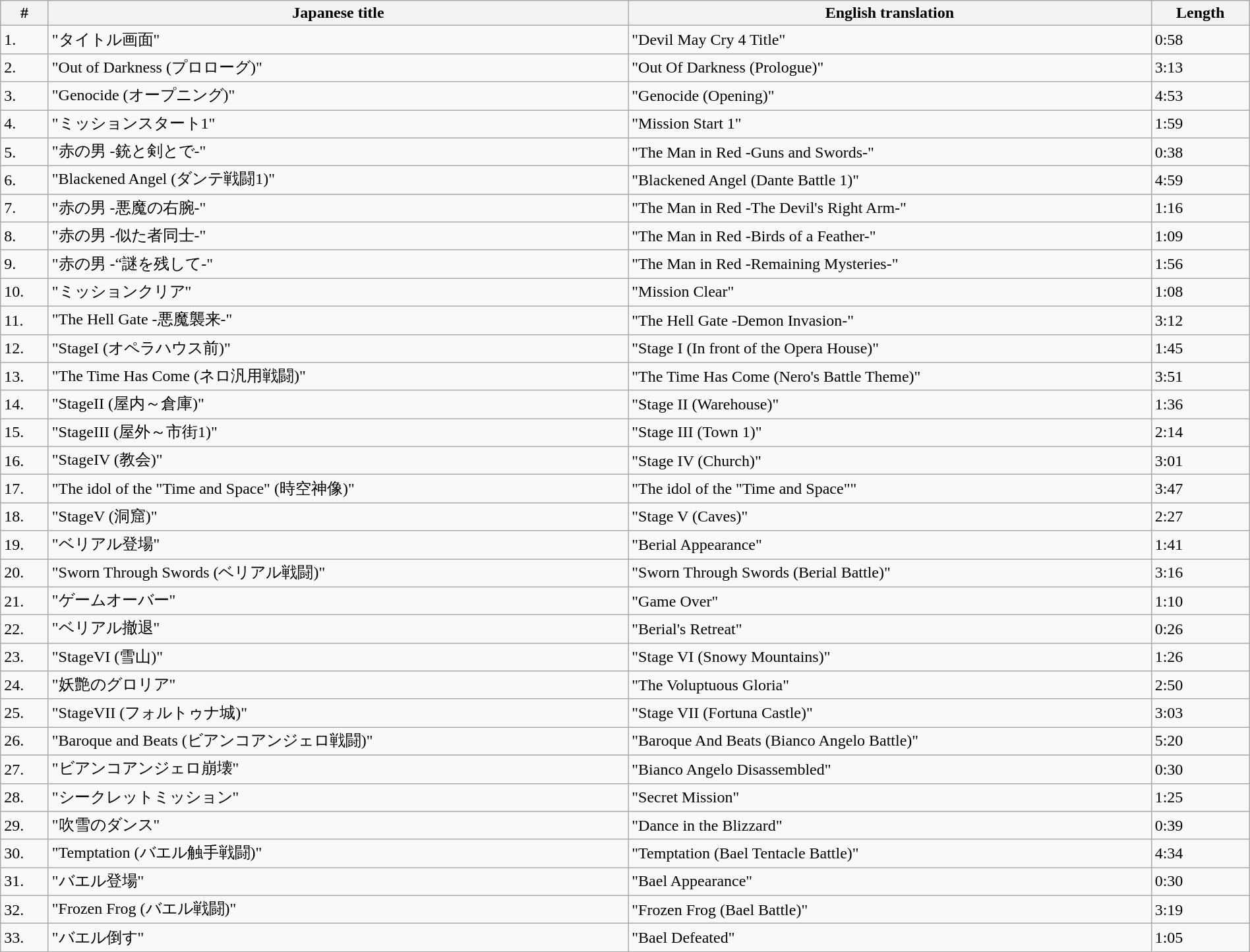<table class="wikitable" style="width:100%; margin-right:-1em;">
<tr>
<th>#</th>
<th>Japanese title</th>
<th>English translation</th>
<th>Length</th>
</tr>
<tr>
<td>1.</td>
<td>"タイトル画面"</td>
<td>"Devil May Cry 4 Title"</td>
<td>0:58</td>
</tr>
<tr>
<td>2.</td>
<td>"Out of Darkness (プロローグ)"</td>
<td>"Out Of Darkness (Prologue)"</td>
<td>3:13</td>
</tr>
<tr>
<td>3.</td>
<td>"Genocide (オープニング)"</td>
<td>"Genocide (Opening)"</td>
<td>4:53</td>
</tr>
<tr>
<td>4.</td>
<td>"ミッションスタート1"</td>
<td>"Mission Start 1"</td>
<td>1:59</td>
</tr>
<tr>
<td>5.</td>
<td>"赤の男 -銃と剣とで-"</td>
<td>"The Man in Red -Guns and Swords-"</td>
<td>0:38</td>
</tr>
<tr>
<td>6.</td>
<td>"Blackened Angel (ダンテ戦闘1)"</td>
<td>"Blackened Angel (Dante Battle 1)"</td>
<td>4:59</td>
</tr>
<tr>
<td>7.</td>
<td>"赤の男 -悪魔の右腕-"</td>
<td>"The Man in Red -The Devil's Right Arm-"</td>
<td>1:16</td>
</tr>
<tr>
<td>8.</td>
<td>"赤の男 -似た者同士-"</td>
<td>"The Man in Red -Birds of a Feather-"</td>
<td>1:09</td>
</tr>
<tr>
<td>9.</td>
<td>"赤の男 -“謎を残して-"</td>
<td>"The Man in Red -Remaining Mysteries-"</td>
<td>1:56</td>
</tr>
<tr>
<td>10.</td>
<td>"ミッションクリア"</td>
<td>"Mission Clear"</td>
<td>1:08</td>
</tr>
<tr>
<td>11.</td>
<td>"The Hell Gate -悪魔襲来-"</td>
<td>"The Hell Gate -Demon Invasion-"</td>
<td>3:12</td>
</tr>
<tr>
<td>12.</td>
<td>"StageI (オペラハウス前)"</td>
<td>"Stage I (In front of the Opera House)"</td>
<td>1:45</td>
</tr>
<tr>
<td>13.</td>
<td>"The Time Has Come (ネロ汎用戦闘)"</td>
<td>"The Time Has Come (Nero's Battle Theme)"</td>
<td>3:51</td>
</tr>
<tr>
<td>14.</td>
<td>"StageII (屋内～倉庫)"</td>
<td>"Stage II (Warehouse)"</td>
<td>1:36</td>
</tr>
<tr>
<td>15.</td>
<td>"StageIII (屋外～市街1)"</td>
<td>"Stage III (Town 1)"</td>
<td>2:14</td>
</tr>
<tr>
<td>16.</td>
<td>"StageIV (教会)"</td>
<td>"Stage IV (Church)"</td>
<td>3:01</td>
</tr>
<tr>
<td>17.</td>
<td>"The idol of the "Time and Space" (時空神像)"</td>
<td>"The idol of the "Time and Space""</td>
<td>3:47</td>
</tr>
<tr>
<td>18.</td>
<td>"StageV (洞窟)"</td>
<td>"Stage V (Caves)"</td>
<td>2:27</td>
</tr>
<tr>
<td>19.</td>
<td>"ベリアル登場"</td>
<td>"Berial Appearance"</td>
<td>1:41</td>
</tr>
<tr>
<td>20.</td>
<td>"Sworn Through Swords (ベリアル戦闘)"</td>
<td>"Sworn Through Swords (Berial Battle)"</td>
<td>3:16</td>
</tr>
<tr>
<td>21.</td>
<td>"ゲームオーバー"</td>
<td>"Game Over"</td>
<td>1:10</td>
</tr>
<tr>
<td>22.</td>
<td>"ベリアル撤退"</td>
<td>"Berial's  Retreat"</td>
<td>0:26</td>
</tr>
<tr>
<td>23.</td>
<td>"StageVI (雪山)"</td>
<td>"Stage VI (Snowy Mountains)"</td>
<td>1:26</td>
</tr>
<tr>
<td>24.</td>
<td>"妖艶のグロリア"</td>
<td>"The Voluptuous Gloria"</td>
<td>2:50</td>
</tr>
<tr>
<td>25.</td>
<td>"StageVII (フォルトゥナ城)"</td>
<td>"Stage VII (Fortuna Castle)"</td>
<td>3:03</td>
</tr>
<tr>
<td>26.</td>
<td>"Baroque and Beats (ビアンコアンジェロ戦闘)"</td>
<td>"Baroque And Beats (Bianco Angelo Battle)"</td>
<td>5:20</td>
</tr>
<tr>
<td>27.</td>
<td>"ビアンコアンジェロ崩壊"</td>
<td>"Bianco Angelo Disassembled"</td>
<td>0:30</td>
</tr>
<tr>
<td>28.</td>
<td>"シークレットミッション"</td>
<td>"Secret Mission"</td>
<td>1:25</td>
</tr>
<tr>
<td>29.</td>
<td>"吹雪のダンス"</td>
<td>"Dance in the Blizzard"</td>
<td>0:39</td>
</tr>
<tr>
<td>30.</td>
<td>"Temptation (バエル触手戦闘)"</td>
<td>"Temptation (Bael Tentacle Battle)"</td>
<td>4:34</td>
</tr>
<tr>
<td>31.</td>
<td>"バエル登場"</td>
<td>"Bael Appearance"</td>
<td>0:30</td>
</tr>
<tr>
<td>32.</td>
<td>"Frozen Frog (バエル戦闘)"</td>
<td>"Frozen Frog (Bael Battle)"</td>
<td>3:19</td>
</tr>
<tr>
<td>33.</td>
<td>"バエル倒す"</td>
<td>"Bael Defeated"</td>
<td>1:05</td>
</tr>
</table>
